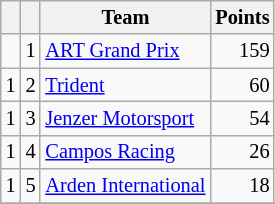<table class="wikitable" style="font-size: 85%;">
<tr>
<th></th>
<th></th>
<th>Team</th>
<th>Points</th>
</tr>
<tr>
<td></td>
<td align="center">1</td>
<td> <a href='#'>ART Grand Prix</a></td>
<td align="right">159</td>
</tr>
<tr>
<td> 1</td>
<td align="center">2</td>
<td> <a href='#'>Trident</a></td>
<td align="right">60</td>
</tr>
<tr>
<td> 1</td>
<td align="center">3</td>
<td> <a href='#'>Jenzer Motorsport</a></td>
<td align="right">54</td>
</tr>
<tr>
<td> 1</td>
<td align="center">4</td>
<td> <a href='#'>Campos Racing</a></td>
<td align="right">26</td>
</tr>
<tr>
<td> 1</td>
<td align="center">5</td>
<td> <a href='#'>Arden International</a></td>
<td align="right">18</td>
</tr>
<tr>
</tr>
</table>
